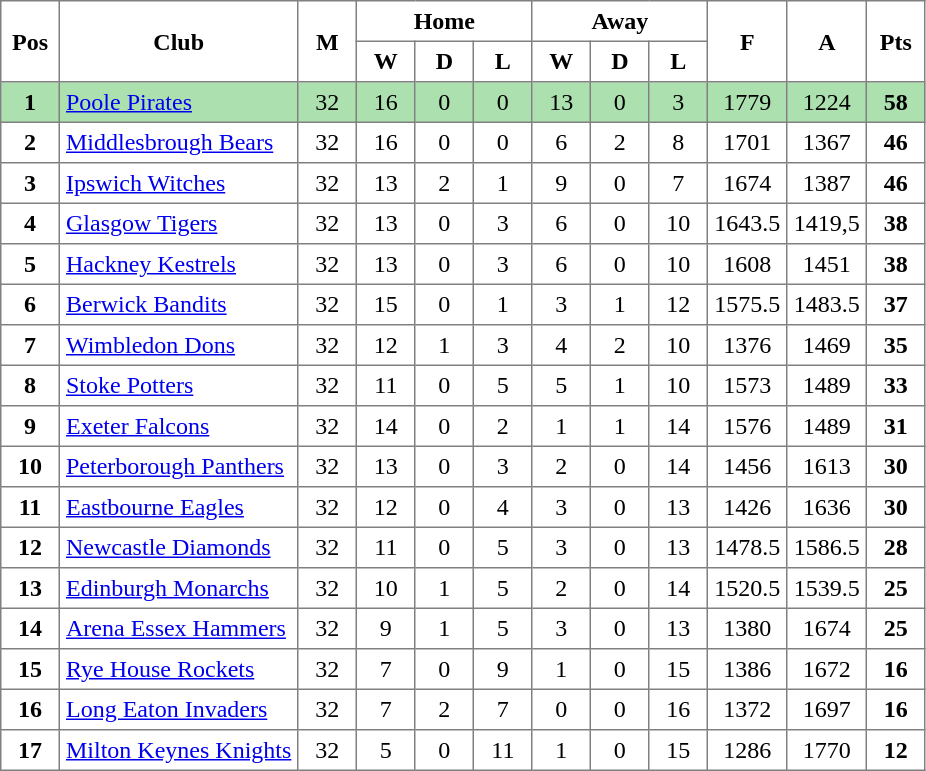<table class="toccolours" border="1" cellpadding="4" cellspacing="0" style="border-collapse: collapse; margin:0;">
<tr>
<th width=30 rowspan=2>Pos</th>
<th rowspan=2>Club</th>
<th rowspan=2 width=30>M</th>
<th colspan=3>Home</th>
<th colspan=3>Away</th>
<th rowspan=2 width=30>F</th>
<th width=30 rowspan=2>A</th>
<th width=30 rowspan=2>Pts</th>
</tr>
<tr>
<th width=30>W</th>
<th width=30>D</th>
<th width=30>L</th>
<th width=30>W</th>
<th width=30>D</th>
<th width=30>L</th>
</tr>
<tr align=center | style="background:#ACE1AF">
<th>1</th>
<td align=left><a href='#'>Poole Pirates</a></td>
<td>32</td>
<td>16</td>
<td>0</td>
<td>0</td>
<td>13</td>
<td>0</td>
<td>3</td>
<td>1779</td>
<td>1224</td>
<th>58</th>
</tr>
<tr align=center>
<th>2</th>
<td align=left><a href='#'>Middlesbrough Bears</a></td>
<td>32</td>
<td>16</td>
<td>0</td>
<td>0</td>
<td>6</td>
<td>2</td>
<td>8</td>
<td>1701</td>
<td>1367</td>
<th>46</th>
</tr>
<tr align=center>
<th>3</th>
<td align=left><a href='#'>Ipswich Witches</a></td>
<td>32</td>
<td>13</td>
<td>2</td>
<td>1</td>
<td>9</td>
<td>0</td>
<td>7</td>
<td>1674</td>
<td>1387</td>
<th>46</th>
</tr>
<tr align=center>
<th>4</th>
<td align=left><a href='#'>Glasgow Tigers</a></td>
<td>32</td>
<td>13</td>
<td>0</td>
<td>3</td>
<td>6</td>
<td>0</td>
<td>10</td>
<td>1643.5</td>
<td>1419,5</td>
<th>38</th>
</tr>
<tr align=center>
<th>5</th>
<td align=left><a href='#'>Hackney Kestrels</a></td>
<td>32</td>
<td>13</td>
<td>0</td>
<td>3</td>
<td>6</td>
<td>0</td>
<td>10</td>
<td>1608</td>
<td>1451</td>
<th>38</th>
</tr>
<tr align=center>
<th>6</th>
<td align=left><a href='#'>Berwick Bandits</a></td>
<td>32</td>
<td>15</td>
<td>0</td>
<td>1</td>
<td>3</td>
<td>1</td>
<td>12</td>
<td>1575.5</td>
<td>1483.5</td>
<th>37</th>
</tr>
<tr align=center>
<th>7</th>
<td align=left><a href='#'>Wimbledon Dons</a></td>
<td>32</td>
<td>12</td>
<td>1</td>
<td>3</td>
<td>4</td>
<td>2</td>
<td>10</td>
<td>1376</td>
<td>1469</td>
<th>35</th>
</tr>
<tr align=center>
<th>8</th>
<td align=left><a href='#'>Stoke Potters</a></td>
<td>32</td>
<td>11</td>
<td>0</td>
<td>5</td>
<td>5</td>
<td>1</td>
<td>10</td>
<td>1573</td>
<td>1489</td>
<th>33</th>
</tr>
<tr align=center>
<th>9</th>
<td align=left><a href='#'>Exeter Falcons</a></td>
<td>32</td>
<td>14</td>
<td>0</td>
<td>2</td>
<td>1</td>
<td>1</td>
<td>14</td>
<td>1576</td>
<td>1489</td>
<th>31</th>
</tr>
<tr align=center>
<th>10</th>
<td align=left><a href='#'>Peterborough Panthers</a></td>
<td>32</td>
<td>13</td>
<td>0</td>
<td>3</td>
<td>2</td>
<td>0</td>
<td>14</td>
<td>1456</td>
<td>1613</td>
<th>30</th>
</tr>
<tr align=center>
<th>11</th>
<td align=left><a href='#'>Eastbourne Eagles</a></td>
<td>32</td>
<td>12</td>
<td>0</td>
<td>4</td>
<td>3</td>
<td>0</td>
<td>13</td>
<td>1426</td>
<td>1636</td>
<th>30</th>
</tr>
<tr align=center>
<th>12</th>
<td align=left><a href='#'>Newcastle Diamonds</a></td>
<td>32</td>
<td>11</td>
<td>0</td>
<td>5</td>
<td>3</td>
<td>0</td>
<td>13</td>
<td>1478.5</td>
<td>1586.5</td>
<th>28</th>
</tr>
<tr align=center>
<th>13</th>
<td align=left><a href='#'>Edinburgh Monarchs</a></td>
<td>32</td>
<td>10</td>
<td>1</td>
<td>5</td>
<td>2</td>
<td>0</td>
<td>14</td>
<td>1520.5</td>
<td>1539.5</td>
<th>25</th>
</tr>
<tr align=center>
<th>14</th>
<td align=left><a href='#'>Arena Essex Hammers</a></td>
<td>32</td>
<td>9</td>
<td>1</td>
<td>5</td>
<td>3</td>
<td>0</td>
<td>13</td>
<td>1380</td>
<td>1674</td>
<th>25</th>
</tr>
<tr align=center>
<th>15</th>
<td align=left><a href='#'>Rye House Rockets</a></td>
<td>32</td>
<td>7</td>
<td>0</td>
<td>9</td>
<td>1</td>
<td>0</td>
<td>15</td>
<td>1386</td>
<td>1672</td>
<th>16</th>
</tr>
<tr align=center>
<th>16</th>
<td align=left><a href='#'>Long Eaton Invaders</a></td>
<td>32</td>
<td>7</td>
<td>2</td>
<td>7</td>
<td>0</td>
<td>0</td>
<td>16</td>
<td>1372</td>
<td>1697</td>
<th>16</th>
</tr>
<tr align=center>
<th>17</th>
<td align=left><a href='#'>Milton Keynes Knights</a></td>
<td>32</td>
<td>5</td>
<td>0</td>
<td>11</td>
<td>1</td>
<td>0</td>
<td>15</td>
<td>1286</td>
<td>1770</td>
<th>12</th>
</tr>
</table>
